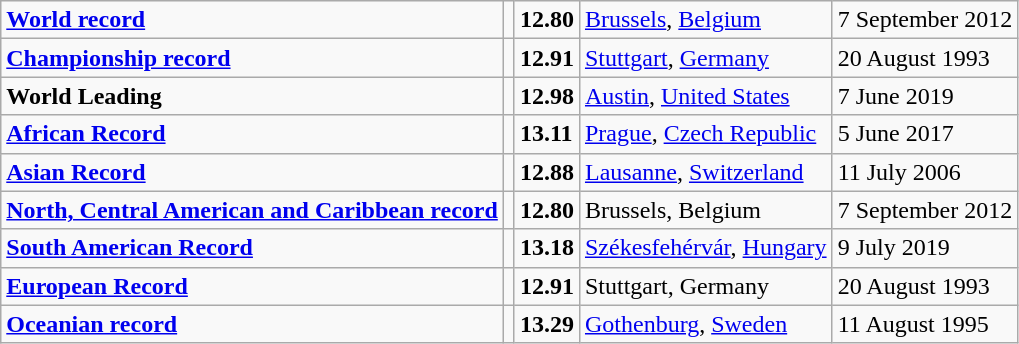<table class="wikitable">
<tr>
<td><strong><a href='#'>World record</a></strong></td>
<td></td>
<td><strong>12.80</strong></td>
<td><a href='#'>Brussels</a>, <a href='#'>Belgium</a></td>
<td>7 September 2012</td>
</tr>
<tr>
<td><strong><a href='#'>Championship record</a></strong></td>
<td></td>
<td><strong>12.91</strong></td>
<td><a href='#'>Stuttgart</a>, <a href='#'>Germany</a></td>
<td>20 August 1993</td>
</tr>
<tr>
<td><strong>World Leading</strong></td>
<td></td>
<td><strong>12.98</strong></td>
<td><a href='#'>Austin</a>, <a href='#'>United States</a></td>
<td>7 June 2019</td>
</tr>
<tr>
<td><strong><a href='#'>African Record</a></strong></td>
<td></td>
<td><strong>13.11</strong></td>
<td><a href='#'>Prague</a>, <a href='#'>Czech Republic</a></td>
<td>5 June 2017</td>
</tr>
<tr>
<td><strong><a href='#'>Asian Record</a></strong></td>
<td></td>
<td><strong>12.88</strong></td>
<td><a href='#'>Lausanne</a>, <a href='#'>Switzerland</a></td>
<td>11 July 2006</td>
</tr>
<tr>
<td><strong><a href='#'>North, Central American and Caribbean record</a></strong></td>
<td></td>
<td><strong>12.80</strong></td>
<td>Brussels, Belgium</td>
<td>7 September 2012</td>
</tr>
<tr>
<td><strong><a href='#'>South American Record</a></strong></td>
<td></td>
<td><strong>13.18</strong></td>
<td><a href='#'>Székesfehérvár</a>, <a href='#'>Hungary</a></td>
<td>9 July 2019</td>
</tr>
<tr>
<td><strong><a href='#'>European Record</a></strong></td>
<td></td>
<td><strong>12.91</strong></td>
<td>Stuttgart, Germany</td>
<td>20 August 1993</td>
</tr>
<tr>
<td><strong><a href='#'>Oceanian record</a></strong></td>
<td></td>
<td><strong>13.29</strong></td>
<td><a href='#'>Gothenburg</a>, <a href='#'>Sweden</a></td>
<td>11 August 1995</td>
</tr>
</table>
